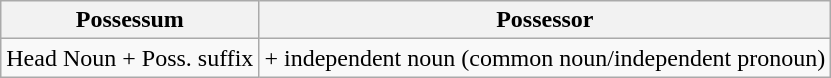<table class="wikitable">
<tr>
<th>Possessum</th>
<th>Possessor</th>
</tr>
<tr>
<td>Head Noun + Poss. suffix</td>
<td>+ independent noun (common noun/independent pronoun)</td>
</tr>
</table>
